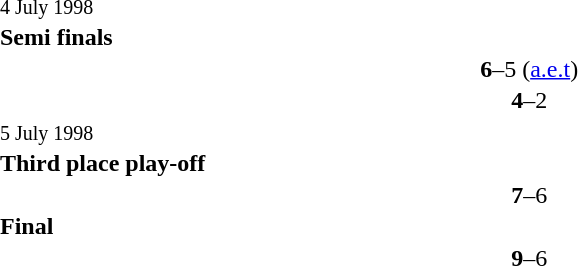<table width=100% cellspacing=1>
<tr>
<th width=22%></th>
<th width=12%></th>
<th></th>
</tr>
<tr>
<td><small>4 July 1998</small></td>
</tr>
<tr>
<td><strong>Semi finals</strong></td>
</tr>
<tr>
<td align=right><strong></strong></td>
<td align=center><strong>6</strong>–5 (<a href='#'>a.e.t</a>)</td>
<td></td>
</tr>
<tr>
<td align=right><strong></strong></td>
<td align=center><strong>4</strong>–2</td>
<td></td>
</tr>
<tr>
<td><small>5 July 1998</small></td>
</tr>
<tr>
<td><strong>Third place play-off</strong></td>
</tr>
<tr>
<td align=right><strong></strong></td>
<td align=center><strong>7</strong>–6</td>
<td></td>
</tr>
<tr>
<td><strong>Final</strong></td>
</tr>
<tr>
<td align=right><strong></strong></td>
<td align=center><strong>9</strong>–6</td>
<td></td>
</tr>
</table>
